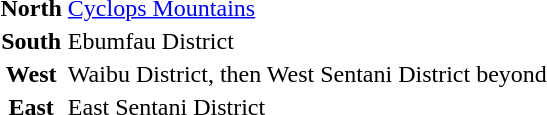<table>
<tr>
<th>North</th>
<td><a href='#'>Cyclops Mountains</a></td>
</tr>
<tr>
<th>South</th>
<td>Ebumfau District</td>
</tr>
<tr>
<th>West</th>
<td>Waibu District, then West Sentani District beyond</td>
</tr>
<tr>
<th>East</th>
<td>East Sentani District</td>
</tr>
</table>
